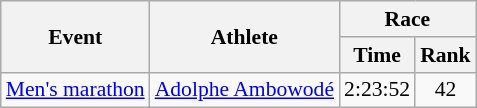<table class="wikitable" border="1" style="font-size:90%">
<tr>
<th rowspan=2>Event</th>
<th rowspan=2>Athlete</th>
<th colspan=2>Race</th>
</tr>
<tr>
<th>Time</th>
<th>Rank</th>
</tr>
<tr>
<td><a href='#'>Men's marathon</a></td>
<td><a href='#'>Adolphe Ambowodé</a></td>
<td align=center>2:23:52</td>
<td align=center>42</td>
</tr>
</table>
